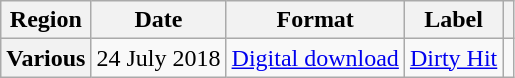<table class="wikitable plainrowheaders">
<tr>
<th scope="col">Region</th>
<th scope="col">Date</th>
<th scope="col">Format</th>
<th scope="col">Label</th>
<th scope="col"></th>
</tr>
<tr>
<th scope="row">Various</th>
<td>24 July 2018</td>
<td><a href='#'>Digital download</a></td>
<td><a href='#'>Dirty Hit</a></td>
<td align="center"></td>
</tr>
</table>
